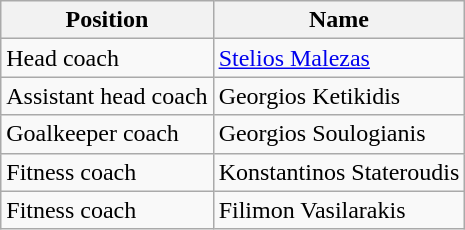<table class="wikitable">
<tr>
<th>Position</th>
<th>Name</th>
</tr>
<tr>
<td>Head coach</td>
<td> <a href='#'>Stelios Malezas</a></td>
</tr>
<tr>
<td>Assistant head coach</td>
<td> Georgios Ketikidis</td>
</tr>
<tr>
<td>Goalkeeper coach</td>
<td> Georgios Soulogianis</td>
</tr>
<tr>
<td>Fitness coach</td>
<td> Konstantinos Stateroudis</td>
</tr>
<tr>
<td>Fitness coach</td>
<td> Filimon Vasilarakis</td>
</tr>
</table>
